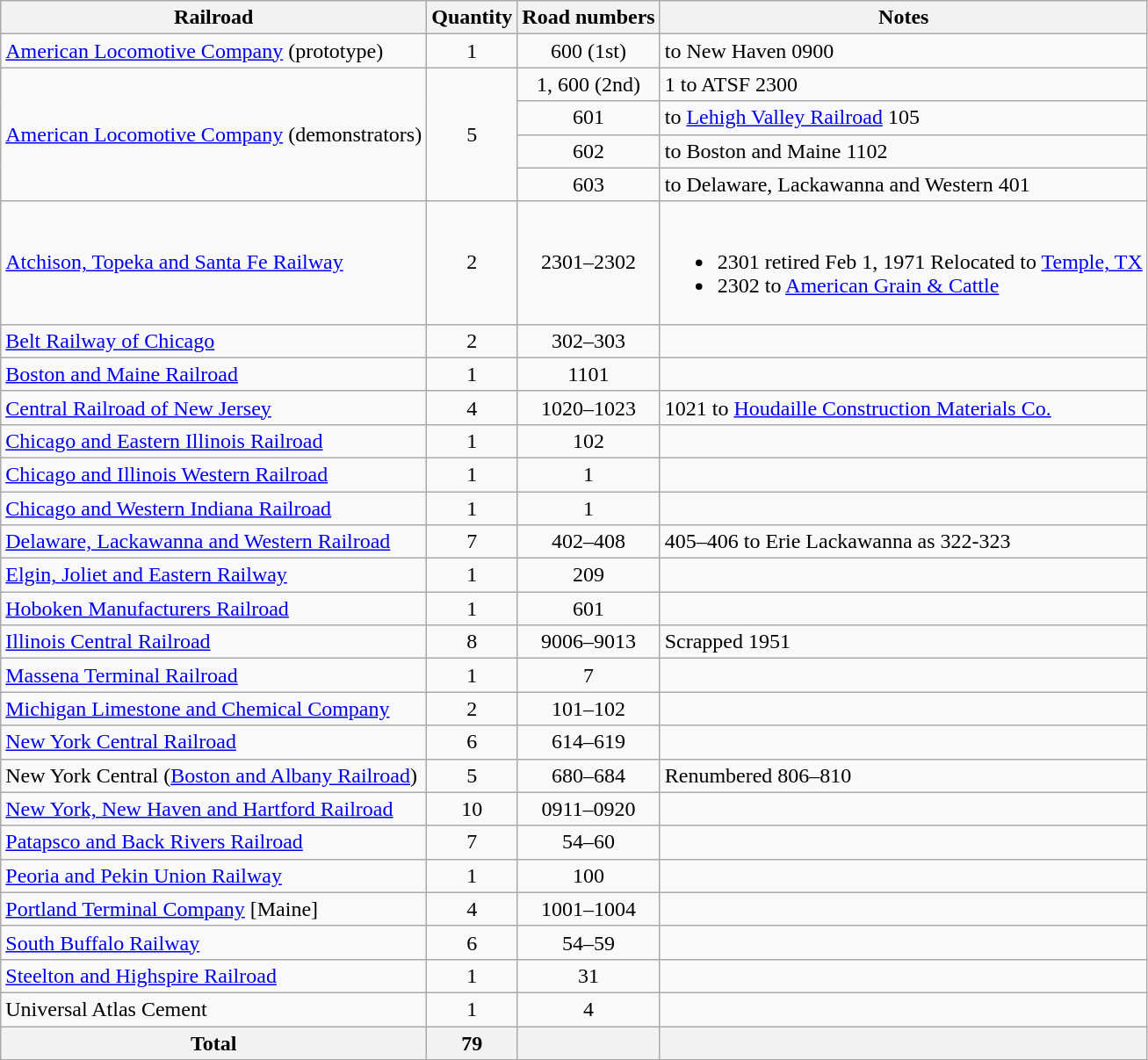<table class="wikitable">
<tr>
<th>Railroad</th>
<th>Quantity</th>
<th>Road numbers</th>
<th>Notes</th>
</tr>
<tr>
<td><a href='#'>American Locomotive Company</a> (prototype)</td>
<td style="text-align:center;">1</td>
<td style="text-align:center;">600 (1st)</td>
<td>to New Haven 0900</td>
</tr>
<tr>
<td rowspan=4><a href='#'>American Locomotive Company</a> (demonstrators)</td>
<td rowspan=4 style="text-align:center;">5</td>
<td style="text-align:center;">1, 600 (2nd)</td>
<td>1 to ATSF 2300</td>
</tr>
<tr>
<td style="text-align:center;">601</td>
<td>to <a href='#'>Lehigh Valley Railroad</a> 105</td>
</tr>
<tr>
<td style="text-align:center;">602</td>
<td>to Boston and Maine 1102</td>
</tr>
<tr>
<td style="text-align:center;">603</td>
<td>to Delaware, Lackawanna and Western 401</td>
</tr>
<tr>
<td><a href='#'>Atchison, Topeka and Santa Fe Railway</a></td>
<td style="text-align:center;">2</td>
<td style="text-align:center;">2301–2302</td>
<td><br><ul><li>2301 retired Feb 1, 1971 Relocated to <a href='#'>Temple, TX</a></li><li>2302 to <a href='#'>American Grain & Cattle</a></li></ul></td>
</tr>
<tr>
<td><a href='#'>Belt Railway of Chicago</a></td>
<td style="text-align:center;">2</td>
<td style="text-align:center;">302–303</td>
<td></td>
</tr>
<tr>
<td><a href='#'>Boston and Maine Railroad</a></td>
<td style="text-align:center;">1</td>
<td style="text-align:center;">1101</td>
<td></td>
</tr>
<tr>
<td><a href='#'>Central Railroad of New Jersey</a></td>
<td style="text-align:center;">4</td>
<td style="text-align:center;">1020–1023</td>
<td>1021 to <a href='#'>Houdaille Construction Materials Co.</a></td>
</tr>
<tr>
<td><a href='#'>Chicago and Eastern Illinois Railroad</a></td>
<td style="text-align:center;">1</td>
<td style="text-align:center;">102</td>
<td></td>
</tr>
<tr>
<td><a href='#'>Chicago and Illinois Western Railroad</a></td>
<td style="text-align:center;">1</td>
<td style="text-align:center;">1</td>
<td></td>
</tr>
<tr>
<td><a href='#'>Chicago and Western Indiana Railroad</a></td>
<td style="text-align:center;">1</td>
<td style="text-align:center;">1</td>
<td></td>
</tr>
<tr>
<td><a href='#'>Delaware, Lackawanna and Western Railroad</a></td>
<td style="text-align:center;">7</td>
<td style="text-align:center;">402–408</td>
<td>405–406 to Erie Lackawanna as 322-323</td>
</tr>
<tr>
<td><a href='#'>Elgin, Joliet and Eastern Railway</a></td>
<td style="text-align:center;">1</td>
<td style="text-align:center;">209</td>
<td></td>
</tr>
<tr>
<td><a href='#'>Hoboken Manufacturers Railroad</a></td>
<td style="text-align:center;">1</td>
<td style="text-align:center;">601</td>
<td></td>
</tr>
<tr>
<td><a href='#'>Illinois Central Railroad</a></td>
<td style="text-align:center;">8</td>
<td style="text-align:center;">9006–9013</td>
<td>Scrapped 1951</td>
</tr>
<tr>
<td><a href='#'>Massena Terminal Railroad</a></td>
<td style="text-align:center;">1</td>
<td style="text-align:center;">7</td>
<td></td>
</tr>
<tr>
<td><a href='#'>Michigan Limestone and Chemical Company</a></td>
<td style="text-align:center;">2</td>
<td style="text-align:center;">101–102</td>
<td></td>
</tr>
<tr>
<td><a href='#'>New York Central Railroad</a></td>
<td style="text-align:center;">6</td>
<td style="text-align:center;">614–619</td>
<td></td>
</tr>
<tr>
<td>New York Central (<a href='#'>Boston and Albany Railroad</a>)</td>
<td style="text-align:center;">5</td>
<td style="text-align:center;">680–684</td>
<td>Renumbered 806–810</td>
</tr>
<tr>
<td><a href='#'>New York, New Haven and Hartford Railroad</a></td>
<td style="text-align:center;">10</td>
<td style="text-align:center;">0911–0920</td>
</tr>
<tr>
<td><a href='#'>Patapsco and Back Rivers Railroad</a></td>
<td style="text-align:center;">7</td>
<td style="text-align:center;">54–60</td>
<td></td>
</tr>
<tr>
<td><a href='#'>Peoria and Pekin Union Railway</a></td>
<td style="text-align:center;">1</td>
<td style="text-align:center;">100</td>
<td></td>
</tr>
<tr>
<td><a href='#'>Portland Terminal Company</a> [Maine]</td>
<td style="text-align:center;">4</td>
<td style="text-align:center;">1001–1004</td>
<td></td>
</tr>
<tr>
<td><a href='#'>South Buffalo Railway</a></td>
<td style="text-align:center;">6</td>
<td style="text-align:center;">54–59</td>
<td></td>
</tr>
<tr>
<td><a href='#'>Steelton and Highspire Railroad</a></td>
<td style="text-align:center;">1</td>
<td style="text-align:center;">31</td>
<td></td>
</tr>
<tr>
<td>Universal Atlas Cement</td>
<td style="text-align:center;">1</td>
<td style="text-align:center;">4</td>
<td></td>
</tr>
<tr>
<th>Total</th>
<th>79</th>
<th></th>
<th></th>
</tr>
<tr>
</tr>
</table>
